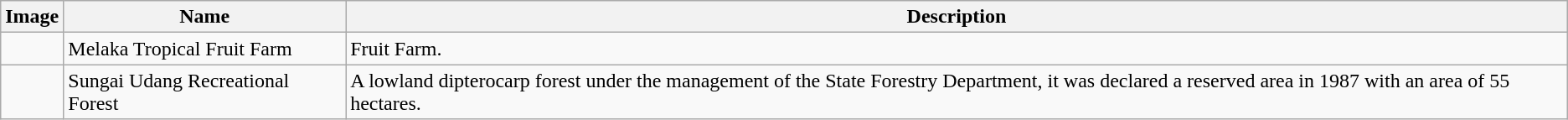<table class="wikitable">
<tr>
<th>Image</th>
<th>Name</th>
<th>Description</th>
</tr>
<tr>
<td></td>
<td>Melaka Tropical Fruit Farm</td>
<td>Fruit Farm.</td>
</tr>
<tr>
<td></td>
<td>Sungai Udang Recreational Forest</td>
<td>A lowland dipterocarp forest under the management of the State Forestry Department, it was declared a reserved area in 1987 with an area of 55 hectares.</td>
</tr>
</table>
